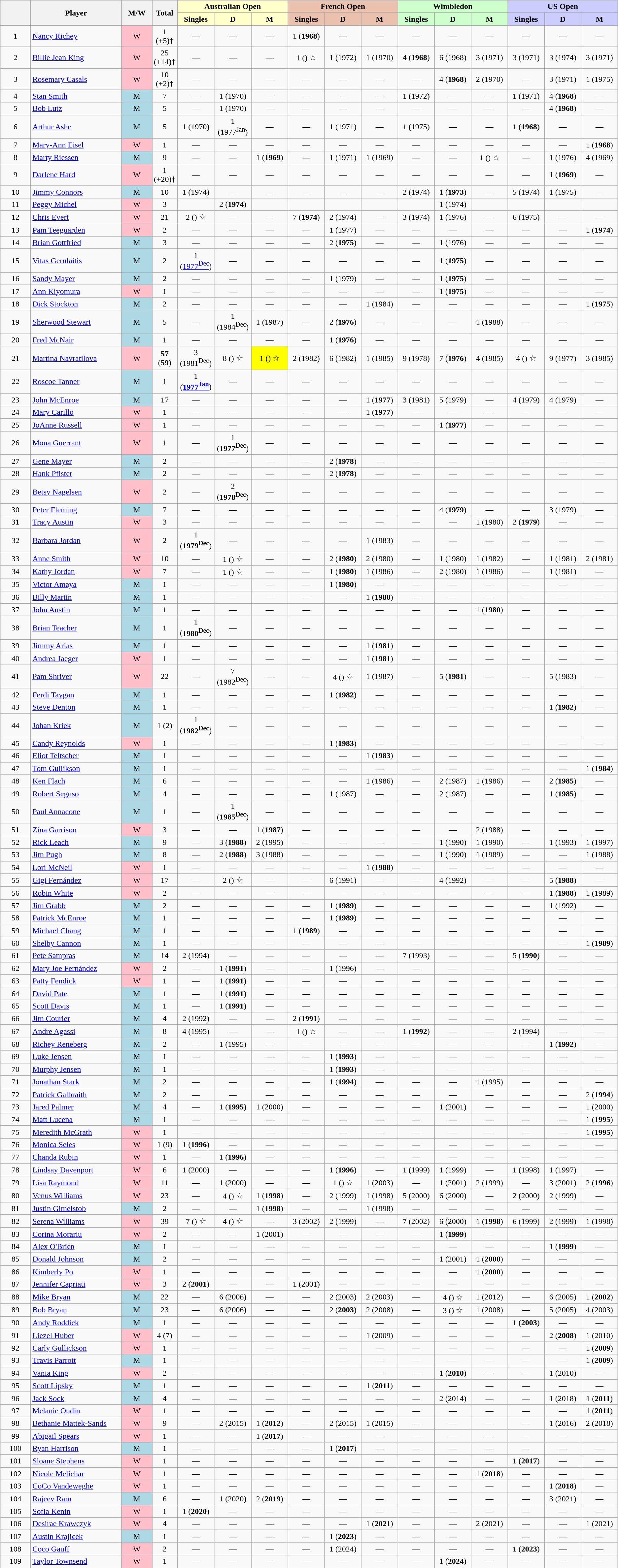<table class="wikitable mw-datatable sortable" style="text-align:center;">
<tr>
<th data-sort-type="number" width="5%" rowspan="2"></th>
<th width="15%" rowspan="2">Player</th>
<th width="5%"  rowspan="2">M/W</th>
<th rowspan="2">Total</th>
<th colspan="3" style="background:#ffc;">Australian Open</th>
<th colspan="3" style="background:#ebc2af;">French Open</th>
<th colspan="3" style="background:#cfc;">Wimbledon</th>
<th colspan="3" style="background:#ccf;">US Open</th>
</tr>
<tr>
<th style="background:#ffc; width:6%;" data-sort- type="number">Singles</th>
<th style="background:#ffc; width:6%;" data-sort- type="number">D</th>
<th style="background:#ffc; width:6%;" data-sort- type="number">M</th>
<th style="background:#ebc2af; width:6%;" data-sort- type="number">Singles</th>
<th style="background:#ebc2af; width:6%;" data-sort- type="number">D</th>
<th style="background:#ebc2af; width:6%;" data-sort- type="number">M</th>
<th style="background:#cfc; width:6%;" data-sort- type="number">Singles</th>
<th style="background:#cfc; width:6%;" data-sort- type="number">D</th>
<th style="background:#cfc; width:6%;" data-sort- type="number">M</th>
<th style="background:#ccf; width:6%;" data-sort- type="number">Singles</th>
<th style="background:#ccf; width:6%;" data-sort- type="number">D</th>
<th style="background:#ccf; width:6%;" data-sort- type="number">M</th>
</tr>
<tr>
<td>1</td>
<td style="text-align:left"><a href='#'>Nancy Richey</a></td>
<td style="background:pink;">W</td>
<td>1 (+5)†</td>
<td>—</td>
<td>—</td>
<td>—</td>
<td>1 (<strong>1968</strong>)</td>
<td>—</td>
<td>—</td>
<td>—</td>
<td>—</td>
<td>—</td>
<td>—</td>
<td>—</td>
<td>—</td>
</tr>
<tr>
<td>2</td>
<td style="text-align:left"><a href='#'>Billie Jean King</a></td>
<td style="background:pink;">W</td>
<td>25 (+14)†</td>
<td>—</td>
<td>—</td>
<td>—</td>
<td>1 () ☆</td>
<td>1 (1972)</td>
<td>1 (1970)</td>
<td>4 (<strong>1968</strong>)</td>
<td>6 (1968)</td>
<td>3 (1971)</td>
<td>3 (1971)</td>
<td>3 (1974)</td>
<td>3 (1971)</td>
</tr>
<tr>
<td>3</td>
<td style="text-align:left"><a href='#'>Rosemary Casals</a></td>
<td style="background:pink;">W</td>
<td>10 (+2)†</td>
<td>—</td>
<td>—</td>
<td>—</td>
<td>—</td>
<td>—</td>
<td>—</td>
<td>—</td>
<td>4 (<strong>1968</strong>)</td>
<td>2 (1970)</td>
<td>—</td>
<td>3 (1971)</td>
<td>1 (1975)</td>
</tr>
<tr>
<td>4</td>
<td style="text-align:left"><a href='#'>Stan Smith</a></td>
<td style="background:lightblue;">M</td>
<td>7</td>
<td>—</td>
<td>1 (1970)</td>
<td>—</td>
<td>—</td>
<td>—</td>
<td>—</td>
<td>1 (1972)</td>
<td>—</td>
<td>—</td>
<td>1 (1971)</td>
<td>4 (<strong>1968</strong>)</td>
<td>—</td>
</tr>
<tr>
<td>5</td>
<td style="text-align:left"><a href='#'>Bob Lutz</a></td>
<td style="background:lightblue;">M</td>
<td>5</td>
<td>—</td>
<td>1 (1970)</td>
<td>—</td>
<td>—</td>
<td>—</td>
<td>—</td>
<td>—</td>
<td>—</td>
<td>—</td>
<td>—</td>
<td>4 (<strong>1968</strong>)</td>
<td>—</td>
</tr>
<tr>
<td>6</td>
<td style="text-align:left"><a href='#'>Arthur Ashe</a></td>
<td style="background:lightblue;">M</td>
<td>5</td>
<td>1 (1970)</td>
<td>1 (1977<sup>Jan</sup>)</td>
<td>—</td>
<td>—</td>
<td>1 (1971)</td>
<td>—</td>
<td>1 (1975)</td>
<td>—</td>
<td>—</td>
<td>1 (<strong>1968</strong>)</td>
<td>—</td>
<td>—</td>
</tr>
<tr>
<td>7</td>
<td style="text-align:left"><a href='#'>Mary-Ann Eisel</a></td>
<td style="background:pink;">W</td>
<td>1</td>
<td>—</td>
<td>—</td>
<td>—</td>
<td>—</td>
<td>—</td>
<td>—</td>
<td>—</td>
<td>—</td>
<td>—</td>
<td>—</td>
<td>—</td>
<td>1 (<strong>1968</strong>)</td>
</tr>
<tr>
<td>8</td>
<td style="text-align:left"><a href='#'>Marty Riessen</a></td>
<td style="background:lightblue;">M</td>
<td>9</td>
<td>—</td>
<td>—</td>
<td>1 (<strong>1969</strong>)</td>
<td>—</td>
<td>1 (1971)</td>
<td>1 (1969)</td>
<td>—</td>
<td>—</td>
<td>1 () ☆</td>
<td>—</td>
<td>1 (1976)</td>
<td>4 (1969)</td>
</tr>
<tr>
<td>9</td>
<td style="text-align:left"><a href='#'>Darlene Hard</a></td>
<td style="background:pink;">W</td>
<td>1 (+20)†</td>
<td>—</td>
<td>—</td>
<td>—</td>
<td>—</td>
<td>—</td>
<td>—</td>
<td>—</td>
<td>—</td>
<td>—</td>
<td>—</td>
<td>1 (<strong>1969</strong>)</td>
<td>—</td>
</tr>
<tr>
<td>10</td>
<td style="text-align:left"><a href='#'>Jimmy Connors</a></td>
<td style="background:lightblue;">M</td>
<td>10</td>
<td>1 (1974)</td>
<td>—</td>
<td>—</td>
<td>—</td>
<td>—</td>
<td>—</td>
<td>2 (1974)</td>
<td>1 (<strong>1973</strong>)</td>
<td>—</td>
<td>5 (1974)</td>
<td>1 (1975)</td>
<td>—</td>
</tr>
<tr>
<td>11</td>
<td style="text-align:left"><a href='#'>Peggy Michel</a></td>
<td style="background:pink;">W</td>
<td>3</td>
<td></td>
<td>2 (<strong>1974</strong>)</td>
<td></td>
<td></td>
<td></td>
<td></td>
<td></td>
<td>1 (1974)</td>
<td></td>
<td></td>
<td></td>
<td></td>
</tr>
<tr>
<td>12</td>
<td style="text-align:left"><a href='#'>Chris Evert</a></td>
<td style="background:pink;">W</td>
<td>21</td>
<td>2 () ☆</td>
<td>—</td>
<td>—</td>
<td>7 (<strong>1974</strong>)</td>
<td>2 (1974)</td>
<td>—</td>
<td>3 (1974)</td>
<td>1 (1976)</td>
<td>—</td>
<td>6 (1975)</td>
<td>—</td>
<td>—</td>
</tr>
<tr>
<td>13</td>
<td style="text-align:left"><a href='#'>Pam Teeguarden</a></td>
<td style="background:pink;">W</td>
<td>2</td>
<td>—</td>
<td>—</td>
<td>—</td>
<td>—</td>
<td>1 (1977)</td>
<td>—</td>
<td>—</td>
<td>—</td>
<td>—</td>
<td>—</td>
<td>—</td>
<td>1 (<strong>1974</strong>)</td>
</tr>
<tr>
<td>14</td>
<td style="text-align:left"><a href='#'>Brian Gottfried</a></td>
<td style="background:lightblue;">M</td>
<td>3</td>
<td>—</td>
<td>—</td>
<td>—</td>
<td>—</td>
<td>2 (<strong>1975</strong>)</td>
<td>—</td>
<td>—</td>
<td>1 (1976)</td>
<td>—</td>
<td>—</td>
<td>—</td>
<td>—</td>
</tr>
<tr>
<td>15</td>
<td style="text-align:left"><a href='#'>Vitas Gerulaitis</a></td>
<td style="background:lightblue;">M</td>
<td>2</td>
<td>1 (<a href='#'>1977<sup>Dec</sup></a>)</td>
<td>—</td>
<td>—</td>
<td>—</td>
<td>—</td>
<td>—</td>
<td>—</td>
<td>1 (<strong>1975</strong>)</td>
<td>—</td>
<td>—</td>
<td>—</td>
<td>—</td>
</tr>
<tr>
<td>16</td>
<td style="text-align:left"><a href='#'>Sandy Mayer</a></td>
<td style="background:lightblue;">M</td>
<td>2</td>
<td>—</td>
<td>—</td>
<td>—</td>
<td>—</td>
<td>1 (1979)</td>
<td>—</td>
<td>—</td>
<td>1 (<strong>1975</strong>)</td>
<td>—</td>
<td>—</td>
<td>—</td>
<td>—</td>
</tr>
<tr>
<td>17</td>
<td style="text-align:left"><a href='#'>Ann Kiyomura</a></td>
<td style="background:pink;">W</td>
<td>1</td>
<td>—</td>
<td>—</td>
<td>—</td>
<td>—</td>
<td>—</td>
<td>—</td>
<td>—</td>
<td>1 (<strong>1975</strong>)</td>
<td>—</td>
<td>—</td>
<td>—</td>
<td>—</td>
</tr>
<tr>
<td>18</td>
<td style="text-align:left"><a href='#'>Dick Stockton</a></td>
<td style="background:lightblue;">M</td>
<td>2</td>
<td>—</td>
<td>—</td>
<td>—</td>
<td>—</td>
<td>—</td>
<td>1 (1984)</td>
<td>—</td>
<td>—</td>
<td>—</td>
<td>—</td>
<td>—</td>
<td>1 (<strong>1975</strong>)</td>
</tr>
<tr>
<td>19</td>
<td style="text-align:left"><a href='#'>Sherwood Stewart</a></td>
<td style="background:lightblue;">M</td>
<td>5</td>
<td>—</td>
<td>1 (1984<sup>Dec</sup>)</td>
<td>1 (1987)</td>
<td>—</td>
<td>2 (<strong>1976</strong>)</td>
<td>—</td>
<td>—</td>
<td>—</td>
<td>1 (1988)</td>
<td>—</td>
<td>—</td>
<td>—</td>
</tr>
<tr>
<td>20</td>
<td style="text-align:left"><a href='#'>Fred McNair</a></td>
<td style="background:lightblue;">M</td>
<td>1</td>
<td>—</td>
<td>—</td>
<td>—</td>
<td>—</td>
<td>1 (<strong>1976</strong>)</td>
<td>—</td>
<td>—</td>
<td>—</td>
<td>—</td>
<td>—</td>
<td>—</td>
<td>—</td>
</tr>
<tr>
<td>21</td>
<td style="text-align:left"><a href='#'>Martina Navratilova</a></td>
<td style="background:pink;">W</td>
<td><strong>57</strong> (<strong>59</strong>)</td>
<td>3 (1981<sup>Dec</sup>)</td>
<td>8 () ☆</td>
<td style="background:yellow;">1 () ☆</td>
<td>2 (1982)</td>
<td>6 (1982)</td>
<td>1 (1985)</td>
<td>9 (1978)</td>
<td>7 (<strong>1976</strong>)</td>
<td>4 (1985)</td>
<td>4 () ☆</td>
<td>9 (1977)</td>
<td>3 (1985)</td>
</tr>
<tr>
<td>22</td>
<td style="text-align:left"><a href='#'>Roscoe Tanner</a></td>
<td style="background:lightblue;">M</td>
<td>1</td>
<td>1 (<a href='#'><strong>1977<sup>Jan</sup></strong></a>)</td>
<td>—</td>
<td>—</td>
<td>—</td>
<td>—</td>
<td>—</td>
<td>—</td>
<td>—</td>
<td>—</td>
<td>—</td>
<td>—</td>
<td>—</td>
</tr>
<tr>
<td>23</td>
<td style="text-align:left"><a href='#'>John McEnroe</a></td>
<td style="background:lightblue;">M</td>
<td>17</td>
<td>—</td>
<td>—</td>
<td>—</td>
<td>—</td>
<td>—</td>
<td>1 (<strong>1977</strong>)</td>
<td>3 (1981)</td>
<td>5 (1979)</td>
<td>—</td>
<td>4 (1979)</td>
<td>4 (1979)</td>
<td>—</td>
</tr>
<tr>
<td>24</td>
<td style="text-align:left"><a href='#'>Mary Carillo</a></td>
<td style="background:pink;">W</td>
<td>1</td>
<td>—</td>
<td>—</td>
<td>—</td>
<td>—</td>
<td>—</td>
<td>1 (<strong>1977</strong>)</td>
<td>—</td>
<td>—</td>
<td>—</td>
<td>—</td>
<td>—</td>
<td>—</td>
</tr>
<tr>
<td>25</td>
<td style="text-align:left"><a href='#'>JoAnne Russell</a></td>
<td style="background:pink;">W</td>
<td>1</td>
<td>—</td>
<td>—</td>
<td>—</td>
<td>—</td>
<td>—</td>
<td>—</td>
<td>—</td>
<td>1 (<strong>1977</strong>)</td>
<td>—</td>
<td>—</td>
<td>—</td>
<td>—</td>
</tr>
<tr>
<td>26</td>
<td style="text-align:left"><a href='#'>Mona Guerrant</a></td>
<td style="background:pink;">W</td>
<td>1</td>
<td>—</td>
<td>1 (<strong>1977<sup>Dec</sup></strong>)</td>
<td>—</td>
<td>—</td>
<td>—</td>
<td>—</td>
<td>—</td>
<td>—</td>
<td>—</td>
<td>—</td>
<td>—</td>
<td>—</td>
</tr>
<tr>
<td>27</td>
<td style="text-align:left"><a href='#'>Gene Mayer</a></td>
<td style="background:lightblue;">M</td>
<td>2</td>
<td>—</td>
<td>—</td>
<td>—</td>
<td>—</td>
<td>2 (<strong>1978</strong>)</td>
<td>—</td>
<td>—</td>
<td>—</td>
<td>—</td>
<td>—</td>
<td>—</td>
<td>—</td>
</tr>
<tr>
<td>28</td>
<td style="text-align:left"><a href='#'>Hank Pfister</a></td>
<td style="background:lightblue;">M</td>
<td>2</td>
<td>—</td>
<td>—</td>
<td>—</td>
<td>—</td>
<td>2 (<strong>1978</strong>)</td>
<td>—</td>
<td>—</td>
<td>—</td>
<td>—</td>
<td>—</td>
<td>—</td>
<td>—</td>
</tr>
<tr>
<td>29</td>
<td style="text-align:left"><a href='#'>Betsy Nagelsen</a></td>
<td style="background:pink;">W</td>
<td>2</td>
<td>—</td>
<td>2 (<strong>1978<sup>Dec</sup></strong>)</td>
<td>—</td>
<td>—</td>
<td>—</td>
<td>—</td>
<td>—</td>
<td>—</td>
<td>—</td>
<td>—</td>
<td>—</td>
<td>—</td>
</tr>
<tr>
<td>30</td>
<td style="text-align:left"><a href='#'>Peter Fleming</a></td>
<td style="background:lightblue;">M</td>
<td>7</td>
<td>—</td>
<td>—</td>
<td>—</td>
<td>—</td>
<td>—</td>
<td>—</td>
<td>—</td>
<td>4 (<strong>1979</strong>)</td>
<td>—</td>
<td>—</td>
<td>3 (1979)</td>
<td>—</td>
</tr>
<tr>
<td>31</td>
<td style="text-align:left"><a href='#'>Tracy Austin</a></td>
<td style="background:pink;">W</td>
<td>3</td>
<td>—</td>
<td>—</td>
<td>—</td>
<td>—</td>
<td>—</td>
<td>—</td>
<td>—</td>
<td>—</td>
<td>1 (1980)</td>
<td>2 (<strong>1979</strong>)</td>
<td>—</td>
<td>—</td>
</tr>
<tr>
<td>32</td>
<td style="text-align:left"><a href='#'>Barbara Jordan</a></td>
<td style="background:pink;">W</td>
<td>2</td>
<td>1 (<strong>1979<sup>Dec</sup></strong>)</td>
<td>—</td>
<td>—</td>
<td>—</td>
<td>—</td>
<td>1 (1983)</td>
<td>—</td>
<td>—</td>
<td>—</td>
<td>—</td>
<td>—</td>
<td>—</td>
</tr>
<tr>
<td>33</td>
<td style="text-align:left"><a href='#'>Anne Smith</a></td>
<td style="background:pink;">W</td>
<td>10</td>
<td>—</td>
<td>1 () ☆</td>
<td>—</td>
<td>—</td>
<td>2 (<strong>1980</strong>)</td>
<td>2 (1980)</td>
<td>—</td>
<td>1 (1980)</td>
<td>1 (1982)</td>
<td>—</td>
<td>1 (1981)</td>
<td>2 (1981)</td>
</tr>
<tr>
<td>34</td>
<td style="text-align:left"><a href='#'>Kathy Jordan</a></td>
<td style="background:pink;">W</td>
<td>7</td>
<td>—</td>
<td>1 () ☆</td>
<td>—</td>
<td>—</td>
<td>1 (<strong>1980</strong>)</td>
<td>1 (1986)</td>
<td>—</td>
<td>2 (1980)</td>
<td>1 (1986)</td>
<td>—</td>
<td>1 (1981)</td>
<td>—</td>
</tr>
<tr>
<td>35</td>
<td style="text-align:left"><a href='#'>Victor Amaya</a></td>
<td style="background:lightblue;">M</td>
<td>1</td>
<td>—</td>
<td>—</td>
<td>—</td>
<td>—</td>
<td>1 (<strong>1980</strong>)</td>
<td>—</td>
<td>—</td>
<td>—</td>
<td>—</td>
<td>—</td>
<td>—</td>
<td>—</td>
</tr>
<tr>
<td>36</td>
<td style="text-align:left"><a href='#'>Billy Martin</a></td>
<td style="background:lightblue;">M</td>
<td>1</td>
<td>—</td>
<td>—</td>
<td>—</td>
<td>—</td>
<td>—</td>
<td>1 (<strong>1980</strong>)</td>
<td>—</td>
<td>—</td>
<td>—</td>
<td>—</td>
<td>—</td>
<td>—</td>
</tr>
<tr>
<td>37</td>
<td style="text-align:left"><a href='#'>John Austin</a></td>
<td style="background:lightblue;">M</td>
<td>1</td>
<td>—</td>
<td>—</td>
<td>—</td>
<td>—</td>
<td>—</td>
<td>—</td>
<td>—</td>
<td>—</td>
<td>1 (<strong>1980</strong>)</td>
<td>—</td>
<td>—</td>
<td>—</td>
</tr>
<tr>
<td>38</td>
<td style="text-align:left"><a href='#'>Brian Teacher</a></td>
<td style="background:lightblue;">M</td>
<td>1</td>
<td>1 (<strong>1980<sup>Dec</sup></strong>)</td>
<td>—</td>
<td>—</td>
<td>—</td>
<td>—</td>
<td>—</td>
<td>—</td>
<td>—</td>
<td>—</td>
<td>—</td>
<td>—</td>
<td>—</td>
</tr>
<tr>
<td>39</td>
<td style="text-align:left"><a href='#'>Jimmy Arias</a></td>
<td style="background:lightblue;">M</td>
<td>1</td>
<td>—</td>
<td>—</td>
<td>—</td>
<td>—</td>
<td>—</td>
<td>1 (<strong>1981</strong>)</td>
<td>—</td>
<td>—</td>
<td>—</td>
<td>—</td>
<td>—</td>
<td>—</td>
</tr>
<tr>
<td>40</td>
<td style="text-align:left"><a href='#'>Andrea Jaeger</a></td>
<td style="background:pink;">W</td>
<td>1</td>
<td>—</td>
<td>—</td>
<td>—</td>
<td>—</td>
<td>—</td>
<td>1 (<strong>1981</strong>)</td>
<td>—</td>
<td>—</td>
<td>—</td>
<td>—</td>
<td>—</td>
<td>—</td>
</tr>
<tr>
<td>41</td>
<td style="text-align:left"><a href='#'>Pam Shriver</a></td>
<td style="background:pink;">W</td>
<td>22</td>
<td>—</td>
<td>7 (1982<sup>Dec</sup>)</td>
<td>—</td>
<td>—</td>
<td>4 () ☆</td>
<td>1 (1987)</td>
<td>—</td>
<td>5 (<strong>1981</strong>)</td>
<td>—</td>
<td>—</td>
<td>5 (1983)</td>
<td>—</td>
</tr>
<tr>
<td>42</td>
<td style="text-align:left"><a href='#'>Ferdi Taygan</a></td>
<td style="background:lightblue;">M</td>
<td>1</td>
<td>—</td>
<td>—</td>
<td>—</td>
<td>—</td>
<td>1 (<strong>1982</strong>)</td>
<td>—</td>
<td>—</td>
<td>—</td>
<td>—</td>
<td>—</td>
<td>—</td>
<td>—</td>
</tr>
<tr>
<td>43</td>
<td style="text-align:left"><a href='#'>Steve Denton</a></td>
<td style="background:lightblue;">M</td>
<td>1</td>
<td>—</td>
<td>—</td>
<td>—</td>
<td>—</td>
<td>—</td>
<td>—</td>
<td>—</td>
<td>—</td>
<td>—</td>
<td>—</td>
<td>1 (<strong>1982</strong>)</td>
<td>—</td>
</tr>
<tr>
<td>44</td>
<td style="text-align:left"><a href='#'>Johan Kriek</a></td>
<td style="background:lightblue;">M</td>
<td>1 (2)</td>
<td>1 (<strong>1982<sup>Dec</sup></strong>)</td>
<td>—</td>
<td>—</td>
<td>—</td>
<td>—</td>
<td>—</td>
<td>—</td>
<td>—</td>
<td>—</td>
<td>—</td>
<td>—</td>
<td>—</td>
</tr>
<tr>
<td>45</td>
<td style="text-align:left"><a href='#'>Candy Reynolds</a></td>
<td style="background:pink;">W</td>
<td>1</td>
<td>—</td>
<td>—</td>
<td>—</td>
<td>—</td>
<td>1 (<strong>1983</strong>)</td>
<td>—</td>
<td>—</td>
<td>—</td>
<td>—</td>
<td>—</td>
<td>—</td>
<td>—</td>
</tr>
<tr>
<td>46</td>
<td style="text-align:left"><a href='#'>Eliot Teltscher</a></td>
<td style="background:lightblue;">M</td>
<td>1</td>
<td>—</td>
<td>—</td>
<td>—</td>
<td>—</td>
<td>—</td>
<td>1 (<strong>1983</strong>)</td>
<td>—</td>
<td>—</td>
<td>—</td>
<td>—</td>
<td>—</td>
<td>—</td>
</tr>
<tr>
<td>47</td>
<td style="text-align:left"><a href='#'>Tom Gullikson</a></td>
<td style="background:lightblue;">M</td>
<td>1</td>
<td>—</td>
<td>—</td>
<td>—</td>
<td>—</td>
<td>—</td>
<td>—</td>
<td>—</td>
<td>—</td>
<td>—</td>
<td>—</td>
<td>—</td>
<td>1 (<strong>1984</strong>)</td>
</tr>
<tr>
<td>48</td>
<td style="text-align:left"><a href='#'>Ken Flach</a></td>
<td style="background:lightblue;">M</td>
<td>6</td>
<td>—</td>
<td>—</td>
<td>—</td>
<td>—</td>
<td>—</td>
<td>1 (1986)</td>
<td>—</td>
<td>2 (1987)</td>
<td>1 (1986)</td>
<td>—</td>
<td>2 (<strong>1985</strong>)</td>
<td>—</td>
</tr>
<tr>
<td>49</td>
<td style="text-align:left"><a href='#'>Robert Seguso</a></td>
<td style="background:lightblue;">M</td>
<td>4</td>
<td>—</td>
<td>—</td>
<td>—</td>
<td>—</td>
<td>1 (1987)</td>
<td>—</td>
<td>—</td>
<td>2 (1987)</td>
<td>—</td>
<td>—</td>
<td>1 (<strong>1985</strong>)</td>
<td>—</td>
</tr>
<tr>
<td>50</td>
<td style="text-align:left"><a href='#'>Paul Annacone</a></td>
<td style="background:lightblue;">M</td>
<td>1</td>
<td>—</td>
<td>1 (<strong>1985<sup>Dec</sup></strong>)</td>
<td>—</td>
<td>—</td>
<td>—</td>
<td>—</td>
<td>—</td>
<td>—</td>
<td>—</td>
<td>—</td>
<td>—</td>
<td>—</td>
</tr>
<tr>
<td>51</td>
<td style="text-align:left"><a href='#'>Zina Garrison</a></td>
<td style="background:pink;">W</td>
<td>3</td>
<td>—</td>
<td>—</td>
<td>1 (<strong>1987</strong>)</td>
<td>—</td>
<td>—</td>
<td>—</td>
<td>—</td>
<td>—</td>
<td>2 (1988)</td>
<td>—</td>
<td>—</td>
<td>—</td>
</tr>
<tr>
<td>52</td>
<td style="text-align:left"><a href='#'>Rick Leach</a></td>
<td style="background:lightblue;">M</td>
<td>9</td>
<td>—</td>
<td>3 (<strong>1988</strong>)</td>
<td>2 (1995)</td>
<td>—</td>
<td>—</td>
<td>—</td>
<td>—</td>
<td>1 (1990)</td>
<td>1 (1990)</td>
<td>—</td>
<td>1 (1993)</td>
<td>1 (1997)</td>
</tr>
<tr>
<td>53</td>
<td style="text-align:left"><a href='#'>Jim Pugh</a></td>
<td style="background:lightblue;">M</td>
<td>8</td>
<td>—</td>
<td>2 (<strong>1988</strong>)</td>
<td>3 (1988)</td>
<td>—</td>
<td>—</td>
<td>—</td>
<td>—</td>
<td>1 (1990)</td>
<td>1 (1989)</td>
<td>—</td>
<td>—</td>
<td>1 (1988)</td>
</tr>
<tr>
<td>54</td>
<td style="text-align:left"><a href='#'>Lori McNeil</a></td>
<td style="background:pink;">W</td>
<td>1</td>
<td>—</td>
<td>—</td>
<td>—</td>
<td>—</td>
<td>—</td>
<td>1 (<strong>1988</strong>)</td>
<td>—</td>
<td>—</td>
<td>—</td>
<td>—</td>
<td>—</td>
<td>—</td>
</tr>
<tr>
<td>55</td>
<td style="text-align:left"><a href='#'>Gigi Fernández</a></td>
<td style="background:pink;">W</td>
<td>17</td>
<td>—</td>
<td>2 () ☆</td>
<td>—</td>
<td>—</td>
<td>6 (1991)</td>
<td>—</td>
<td>—</td>
<td>4 (1992)</td>
<td>—</td>
<td>—</td>
<td>5 (<strong>1988</strong>)</td>
<td>—</td>
</tr>
<tr>
<td>56</td>
<td style="text-align:left"><a href='#'>Robin White</a></td>
<td style="background:pink;">W</td>
<td>2</td>
<td>—</td>
<td>—</td>
<td>—</td>
<td>—</td>
<td>—</td>
<td>—</td>
<td>—</td>
<td>—</td>
<td>—</td>
<td>—</td>
<td>1 (<strong>1988</strong>)</td>
<td>1 (1989)</td>
</tr>
<tr>
<td>57</td>
<td style="text-align:left"><a href='#'>Jim Grabb</a></td>
<td style="background:lightblue;">M</td>
<td>2</td>
<td>—</td>
<td>—</td>
<td>—</td>
<td>—</td>
<td>1 (<strong>1989</strong>)</td>
<td>—</td>
<td>—</td>
<td>—</td>
<td>—</td>
<td>—</td>
<td>1 (1992)</td>
<td>—</td>
</tr>
<tr>
<td>58</td>
<td style="text-align:left"><a href='#'>Patrick McEnroe</a></td>
<td style="background:lightblue;">M</td>
<td>1</td>
<td>—</td>
<td>—</td>
<td>—</td>
<td>—</td>
<td>1 (<strong>1989</strong>)</td>
<td>—</td>
<td>—</td>
<td>—</td>
<td>—</td>
<td>—</td>
<td>—</td>
<td>—</td>
</tr>
<tr>
<td>59</td>
<td style="text-align:left"><a href='#'>Michael Chang</a></td>
<td style="background:lightblue;">M</td>
<td>1</td>
<td>—</td>
<td>—</td>
<td>—</td>
<td>1 (<strong>1989</strong>)</td>
<td>—</td>
<td>—</td>
<td>—</td>
<td>—</td>
<td>—</td>
<td>—</td>
<td>—</td>
<td>—</td>
</tr>
<tr>
<td>60</td>
<td style="text-align:left"><a href='#'>Shelby Cannon</a></td>
<td style="background:lightblue;">M</td>
<td>1</td>
<td>—</td>
<td>—</td>
<td>—</td>
<td>—</td>
<td>—</td>
<td>—</td>
<td>—</td>
<td>—</td>
<td>—</td>
<td>—</td>
<td>—</td>
<td>1 (<strong>1989</strong>)</td>
</tr>
<tr>
<td>61</td>
<td style="text-align:left"><a href='#'>Pete Sampras</a></td>
<td style="background:lightblue;">M</td>
<td>14</td>
<td>2 (1994)</td>
<td>—</td>
<td>—</td>
<td>—</td>
<td>—</td>
<td>—</td>
<td>7 (1993)</td>
<td>—</td>
<td>—</td>
<td>5 (<strong>1990</strong>)</td>
<td>—</td>
<td>—</td>
</tr>
<tr>
<td>62</td>
<td style="text-align:left"><a href='#'>Mary Joe Fernández</a></td>
<td style="background:pink;">W</td>
<td>2</td>
<td>—</td>
<td>1 (<strong>1991</strong>)</td>
<td>—</td>
<td>—</td>
<td>1 (1996)</td>
<td>—</td>
<td>—</td>
<td>—</td>
<td>—</td>
<td>—</td>
<td>—</td>
<td>—</td>
</tr>
<tr>
<td>63</td>
<td style="text-align:left"><a href='#'>Patty Fendick</a></td>
<td style="background:pink;">W</td>
<td>1</td>
<td>—</td>
<td>1 (<strong>1991</strong>)</td>
<td>—</td>
<td>—</td>
<td>—</td>
<td>—</td>
<td>—</td>
<td>—</td>
<td>—</td>
<td>—</td>
<td>—</td>
<td>—</td>
</tr>
<tr>
<td>64</td>
<td style="text-align:left"><a href='#'>David Pate</a></td>
<td style="background:lightblue;">M</td>
<td>1</td>
<td>—</td>
<td>1 (<strong>1991</strong>)</td>
<td>—</td>
<td>—</td>
<td>—</td>
<td>—</td>
<td>—</td>
<td>—</td>
<td>—</td>
<td>—</td>
<td>—</td>
<td>—</td>
</tr>
<tr>
<td>65</td>
<td style="text-align:left"><a href='#'>Scott Davis</a></td>
<td style="background:lightblue;">M</td>
<td>1</td>
<td>—</td>
<td>1 (<strong>1991</strong>)</td>
<td>—</td>
<td>—</td>
<td>—</td>
<td>—</td>
<td>—</td>
<td>—</td>
<td>—</td>
<td>—</td>
<td>—</td>
<td>—</td>
</tr>
<tr>
<td>66</td>
<td style="text-align:left"><a href='#'>Jim Courier</a></td>
<td style="background:lightblue;">M</td>
<td>4</td>
<td>2 (1992)</td>
<td>—</td>
<td>—</td>
<td>2 (<strong>1991</strong>)</td>
<td>—</td>
<td>—</td>
<td>—</td>
<td>—</td>
<td>—</td>
<td>—</td>
<td>—</td>
<td>—</td>
</tr>
<tr>
<td>67</td>
<td style="text-align:left"><a href='#'>Andre Agassi</a></td>
<td style="background:lightblue;">M</td>
<td>8</td>
<td>4 (1995)</td>
<td>—</td>
<td>—</td>
<td>1 () ☆</td>
<td>—</td>
<td>—</td>
<td>1 (<strong>1992</strong>)</td>
<td>—</td>
<td>—</td>
<td>2 (1994)</td>
<td>—</td>
<td>—</td>
</tr>
<tr>
<td>68</td>
<td style="text-align:left"><a href='#'>Richey Reneberg</a></td>
<td style="background:lightblue;">M</td>
<td>2</td>
<td>—</td>
<td>1 (1995)</td>
<td>—</td>
<td>—</td>
<td>—</td>
<td>—</td>
<td>—</td>
<td>—</td>
<td>—</td>
<td>—</td>
<td>1 (<strong>1992</strong>)</td>
<td>—</td>
</tr>
<tr>
<td>69</td>
<td style="text-align:left"><a href='#'>Luke Jensen</a></td>
<td style="background:lightblue;">M</td>
<td>1</td>
<td>—</td>
<td>—</td>
<td>—</td>
<td>—</td>
<td>1 (<strong>1993</strong>)</td>
<td>—</td>
<td>—</td>
<td>—</td>
<td>—</td>
<td>—</td>
<td>—</td>
<td>—</td>
</tr>
<tr>
<td>70</td>
<td style="text-align:left"><a href='#'>Murphy Jensen</a></td>
<td style="background:lightblue;">M</td>
<td>1</td>
<td>—</td>
<td>—</td>
<td>—</td>
<td>—</td>
<td>1 (<strong>1993</strong>)</td>
<td>—</td>
<td>—</td>
<td>—</td>
<td>—</td>
<td>—</td>
<td>—</td>
<td>—</td>
</tr>
<tr>
<td>71</td>
<td style="text-align:left"><a href='#'>Jonathan Stark</a></td>
<td style="background:lightblue;">M</td>
<td>2</td>
<td>—</td>
<td>—</td>
<td>—</td>
<td>—</td>
<td>1 (<strong>1994</strong>)</td>
<td>—</td>
<td>—</td>
<td>—</td>
<td>1 (1995)</td>
<td>—</td>
<td>—</td>
<td>—</td>
</tr>
<tr>
<td>72</td>
<td style="text-align:left"><a href='#'>Patrick Galbraith</a></td>
<td style="background:lightblue;">M</td>
<td>2</td>
<td>—</td>
<td>—</td>
<td>—</td>
<td>—</td>
<td>—</td>
<td>—</td>
<td>—</td>
<td>—</td>
<td>—</td>
<td>—</td>
<td>—</td>
<td>2 (<strong>1994</strong>)</td>
</tr>
<tr>
<td>73</td>
<td style="text-align:left"><a href='#'>Jared Palmer</a></td>
<td style="background:lightblue;">M</td>
<td>4</td>
<td>—</td>
<td>1 (<strong>1995</strong>)</td>
<td>1 (2000)</td>
<td>—</td>
<td>—</td>
<td>—</td>
<td>—</td>
<td>1 (2001)</td>
<td>—</td>
<td>—</td>
<td>—</td>
<td>1 (2000)</td>
</tr>
<tr>
<td>74</td>
<td style="text-align:left"><a href='#'>Matt Lucena</a></td>
<td style="background:lightblue;">M</td>
<td>1</td>
<td>—</td>
<td>—</td>
<td>—</td>
<td>—</td>
<td>—</td>
<td>—</td>
<td>—</td>
<td>—</td>
<td>—</td>
<td>—</td>
<td>—</td>
<td>1 (<strong>1995</strong>)</td>
</tr>
<tr>
<td>75</td>
<td style="text-align:left"><a href='#'>Meredith McGrath</a></td>
<td style="background:pink;">W</td>
<td>1</td>
<td>—</td>
<td>—</td>
<td>—</td>
<td>—</td>
<td>—</td>
<td>—</td>
<td>—</td>
<td>—</td>
<td>—</td>
<td>—</td>
<td>—</td>
<td>1 (<strong>1995</strong>)</td>
</tr>
<tr>
<td>76</td>
<td style="text-align:left"><a href='#'>Monica Seles</a></td>
<td style="background:pink;">W</td>
<td>1 (9)</td>
<td>1 (<strong>1996</strong>)</td>
<td>—</td>
<td>—</td>
<td>—</td>
<td>—</td>
<td>—</td>
<td>—</td>
<td>—</td>
<td>—</td>
<td>—</td>
<td>—</td>
<td>—</td>
</tr>
<tr>
<td>77</td>
<td style="text-align:left"><a href='#'>Chanda Rubin</a></td>
<td style="background:pink;">W</td>
<td>1</td>
<td>—</td>
<td>1 (<strong>1996</strong>)</td>
<td>—</td>
<td>—</td>
<td>—</td>
<td>—</td>
<td>—</td>
<td>—</td>
<td>—</td>
<td>—</td>
<td>—</td>
<td>—</td>
</tr>
<tr>
<td>78</td>
<td style="text-align:left"><a href='#'>Lindsay Davenport</a></td>
<td style="background:pink;">W</td>
<td>6</td>
<td>1 (2000)</td>
<td>—</td>
<td>—</td>
<td>—</td>
<td>1 (<strong>1996</strong>)</td>
<td>—</td>
<td>1 (1999)</td>
<td>1 (1999)</td>
<td>—</td>
<td>1 (1998)</td>
<td>1 (1997)</td>
<td>—</td>
</tr>
<tr>
<td>79</td>
<td style="text-align:left"><a href='#'>Lisa Raymond</a></td>
<td style="background:pink;">W</td>
<td>11</td>
<td>—</td>
<td>1 (2000)</td>
<td>—</td>
<td>—</td>
<td>1 () ☆</td>
<td>1 (2003)</td>
<td>—</td>
<td>1 (2001)</td>
<td>2 (1999)</td>
<td>—</td>
<td>3 (2001)</td>
<td>2 (<strong>1996</strong>)</td>
</tr>
<tr>
<td>80</td>
<td style="text-align:left"><a href='#'>Venus Williams</a></td>
<td style="background:pink;">W</td>
<td>23</td>
<td>—</td>
<td>4 () ☆</td>
<td>1 (<strong>1998</strong>)</td>
<td>—</td>
<td>2 (1999)</td>
<td>1 (1998)</td>
<td>5 (2000)</td>
<td>6 (2000)</td>
<td>—</td>
<td>2 (2000)</td>
<td>2 (1999)</td>
<td>—</td>
</tr>
<tr>
<td>81</td>
<td style="text-align:left"><a href='#'>Justin Gimelstob</a></td>
<td style="background:lightblue;">M</td>
<td>2</td>
<td>—</td>
<td>—</td>
<td>1 (<strong>1998</strong>)</td>
<td>—</td>
<td>—</td>
<td>1 (1998)</td>
<td>—</td>
<td>—</td>
<td>—</td>
<td>—</td>
<td>—</td>
<td>—</td>
</tr>
<tr>
<td>82</td>
<td style="text-align:left"><a href='#'>Serena Williams</a></td>
<td style="background:pink;">W</td>
<td>39</td>
<td>7 () ☆</td>
<td>4 () ☆</td>
<td>—</td>
<td>3 (2002)</td>
<td>2 (1999)</td>
<td>—</td>
<td>7 (2002)</td>
<td>6 (2000)</td>
<td>1 (<strong>1998</strong>)</td>
<td>6 (1999)</td>
<td>2 (1999)</td>
<td>1 (1998)</td>
</tr>
<tr>
<td>83</td>
<td style="text-align:left"><a href='#'>Corina Morariu</a></td>
<td style="background:pink;">W</td>
<td>2</td>
<td>—</td>
<td>—</td>
<td>1 (2001)</td>
<td>—</td>
<td>—</td>
<td>—</td>
<td>—</td>
<td>1 (<strong>1999</strong>)</td>
<td>—</td>
<td>—</td>
<td>—</td>
<td>—</td>
</tr>
<tr>
<td>84</td>
<td style="text-align:left"><a href='#'>Alex O'Brien</a></td>
<td style="background:lightblue;">M</td>
<td>1</td>
<td>—</td>
<td>—</td>
<td>—</td>
<td>—</td>
<td>—</td>
<td>—</td>
<td>—</td>
<td>—</td>
<td>—</td>
<td>—</td>
<td>1 (<strong>1999</strong>)</td>
<td>—</td>
</tr>
<tr>
<td>85</td>
<td style="text-align:left"><a href='#'>Donald Johnson</a></td>
<td style="background:lightblue;">M</td>
<td>2</td>
<td>—</td>
<td>—</td>
<td>—</td>
<td>—</td>
<td>—</td>
<td>—</td>
<td>—</td>
<td>1 (2001)</td>
<td>1 (<strong>2000</strong>)</td>
<td>—</td>
<td>—</td>
<td>—</td>
</tr>
<tr>
<td>86</td>
<td style="text-align:left"><a href='#'>Kimberly Po</a></td>
<td style="background:pink;">W</td>
<td>1</td>
<td>—</td>
<td>—</td>
<td>—</td>
<td>—</td>
<td>—</td>
<td>—</td>
<td>—</td>
<td>—</td>
<td>1 (<strong>2000</strong>)</td>
<td>—</td>
<td>—</td>
<td>—</td>
</tr>
<tr>
<td>87</td>
<td style="text-align:left"><a href='#'>Jennifer Capriati</a></td>
<td style="background:pink;">W</td>
<td>3</td>
<td>2 (<strong>2001</strong>)</td>
<td>—</td>
<td>—</td>
<td>1 (2001)</td>
<td>—</td>
<td>—</td>
<td>—</td>
<td>—</td>
<td>—</td>
<td>—</td>
<td>—</td>
<td>—</td>
</tr>
<tr>
<td>88</td>
<td style="text-align:left"><a href='#'>Mike Bryan</a></td>
<td style="background:lightblue;">M</td>
<td>22</td>
<td>—</td>
<td>6 (2006)</td>
<td>—</td>
<td>—</td>
<td>2 (2003)</td>
<td>2 (2003)</td>
<td>—</td>
<td>4 () ☆</td>
<td>1 (2012)</td>
<td>—</td>
<td>6 (2005)</td>
<td>1 (<strong>2002</strong>)</td>
</tr>
<tr>
<td>89</td>
<td style="text-align:left"><a href='#'>Bob Bryan</a></td>
<td style="background:lightblue;">M</td>
<td>23</td>
<td>—</td>
<td>6 (2006)</td>
<td>—</td>
<td>—</td>
<td>2 (<strong>2003</strong>)</td>
<td>2 (2008)</td>
<td>—</td>
<td>3 () ☆</td>
<td>1 (2008)</td>
<td>—</td>
<td>5 (2005)</td>
<td>4 (2003)</td>
</tr>
<tr>
<td>90</td>
<td style="text-align:left"><a href='#'>Andy Roddick</a></td>
<td style="background:lightblue;">M</td>
<td>1</td>
<td>—</td>
<td>—</td>
<td>—</td>
<td>—</td>
<td>—</td>
<td>—</td>
<td>—</td>
<td>—</td>
<td>—</td>
<td>1 (<strong>2003</strong>)</td>
<td>—</td>
<td>—</td>
</tr>
<tr>
<td>91</td>
<td style="text-align:left"><a href='#'>Liezel Huber</a></td>
<td style="background:pink;">W</td>
<td>4 (7)</td>
<td>—</td>
<td>—</td>
<td>—</td>
<td>—</td>
<td>—</td>
<td>1 (2009)</td>
<td>—</td>
<td>—</td>
<td>—</td>
<td>—</td>
<td>2 (<strong>2008</strong>)</td>
<td>1 (2010)</td>
</tr>
<tr>
<td>92</td>
<td style="text-align:left"><a href='#'>Carly Gullickson</a></td>
<td style="background:pink;">W</td>
<td>1</td>
<td>—</td>
<td>—</td>
<td>—</td>
<td>—</td>
<td>—</td>
<td>—</td>
<td>—</td>
<td>—</td>
<td>—</td>
<td>—</td>
<td>—</td>
<td>1 (<strong>2009</strong>)</td>
</tr>
<tr>
<td>93</td>
<td style="text-align:left"><a href='#'>Travis Parrott</a></td>
<td style="background:lightblue;">M</td>
<td>1</td>
<td>—</td>
<td>—</td>
<td>—</td>
<td>—</td>
<td>—</td>
<td>—</td>
<td>—</td>
<td>—</td>
<td>—</td>
<td>—</td>
<td>—</td>
<td>1 (<strong>2009</strong>)</td>
</tr>
<tr>
<td>94</td>
<td style="text-align:left"><a href='#'>Vania King</a></td>
<td style="background:pink;">W</td>
<td>2</td>
<td>—</td>
<td>—</td>
<td>—</td>
<td>—</td>
<td>—</td>
<td>—</td>
<td>—</td>
<td>1 (<strong>2010</strong>)</td>
<td>—</td>
<td>—</td>
<td>1 (2010)</td>
<td>—</td>
</tr>
<tr>
<td>95</td>
<td style="text-align:left"><a href='#'>Scott Lipsky</a></td>
<td style="background:lightblue;">M</td>
<td>1</td>
<td>—</td>
<td>—</td>
<td>—</td>
<td>—</td>
<td>—</td>
<td>1 (<strong>2011</strong>)</td>
<td>—</td>
<td>—</td>
<td>—</td>
<td>—</td>
<td>—</td>
<td>—</td>
</tr>
<tr>
<td>96</td>
<td style="text-align:left"><a href='#'>Jack Sock</a></td>
<td style="background:lightblue;">M</td>
<td>4</td>
<td>—</td>
<td>—</td>
<td>—</td>
<td>—</td>
<td>—</td>
<td>—</td>
<td>—</td>
<td>2 (2014)</td>
<td>—</td>
<td>—</td>
<td>1 (2018)</td>
<td>1 (<strong>2011</strong>)</td>
</tr>
<tr>
<td>97</td>
<td style="text-align:left"><a href='#'>Melanie Oudin</a></td>
<td style="background:pink;">W</td>
<td>1</td>
<td>—</td>
<td>—</td>
<td>—</td>
<td>—</td>
<td>—</td>
<td>—</td>
<td>—</td>
<td>—</td>
<td>—</td>
<td>—</td>
<td>—</td>
<td>1 (<strong>2011</strong>)</td>
</tr>
<tr>
<td>98</td>
<td style="text-align:left"><a href='#'>Bethanie Mattek-Sands</a></td>
<td style="background:pink;">W</td>
<td>9</td>
<td>—</td>
<td>2 (2015)</td>
<td>1 (<strong>2012</strong>)</td>
<td>—</td>
<td>2 (2015)</td>
<td>1 (2015)</td>
<td>—</td>
<td>—</td>
<td>—</td>
<td>—</td>
<td>1 (2016)</td>
<td>2 (2018)</td>
</tr>
<tr>
<td>99</td>
<td style="text-align:left"><a href='#'>Abigail Spears</a></td>
<td style="background:pink;">W</td>
<td>1</td>
<td>—</td>
<td>—</td>
<td>1 (<strong>2017</strong>)</td>
<td>—</td>
<td>—</td>
<td>—</td>
<td>—</td>
<td>—</td>
<td>—</td>
<td>—</td>
<td>—</td>
<td>—</td>
</tr>
<tr>
<td>100</td>
<td style="text-align:left"><a href='#'>Ryan Harrison</a></td>
<td style="background:lightblue;">M</td>
<td>1</td>
<td>—</td>
<td>—</td>
<td>—</td>
<td>—</td>
<td>1 (<strong>2017</strong>)</td>
<td>—</td>
<td>—</td>
<td>—</td>
<td>—</td>
<td>—</td>
<td>—</td>
<td>—</td>
</tr>
<tr>
<td>101</td>
<td style="text-align:left"><a href='#'>Sloane Stephens</a></td>
<td style="background:pink;">W</td>
<td>1</td>
<td>—</td>
<td>—</td>
<td>—</td>
<td>—</td>
<td>—</td>
<td>—</td>
<td>—</td>
<td>—</td>
<td>—</td>
<td>1 (<strong>2017</strong>)</td>
<td>—</td>
<td>—</td>
</tr>
<tr>
<td>102</td>
<td style="text-align:left"><a href='#'>Nicole Melichar</a></td>
<td style="background:pink;">W</td>
<td>1</td>
<td>—</td>
<td>—</td>
<td>—</td>
<td>—</td>
<td>—</td>
<td>—</td>
<td>—</td>
<td>—</td>
<td>1 (<strong>2018</strong>)</td>
<td>—</td>
<td>—</td>
<td>—</td>
</tr>
<tr>
<td>103</td>
<td style="text-align:left"><a href='#'>CoCo Vandeweghe</a></td>
<td style="background:pink;">W</td>
<td>1</td>
<td>—</td>
<td>—</td>
<td>—</td>
<td>—</td>
<td>—</td>
<td>—</td>
<td>—</td>
<td>—</td>
<td>—</td>
<td>—</td>
<td>1 (<strong>2018</strong>)</td>
<td>—</td>
</tr>
<tr>
<td>104</td>
<td style="text-align:left"><a href='#'>Rajeev Ram</a></td>
<td style="background:lightblue;">M</td>
<td>6</td>
<td>—</td>
<td>1 (2020)</td>
<td>2 (<strong>2019</strong>)</td>
<td>—</td>
<td>—</td>
<td>—</td>
<td>—</td>
<td>—</td>
<td>—</td>
<td>—</td>
<td>3 (2021)</td>
<td>—</td>
</tr>
<tr>
<td>105</td>
<td style="text-align:left"><a href='#'>Sofia Kenin</a></td>
<td style="background:pink;">W</td>
<td>1</td>
<td>1 (<strong>2020</strong>)</td>
<td>—</td>
<td>—</td>
<td>—</td>
<td>—</td>
<td>—</td>
<td>—</td>
<td>—</td>
<td>—</td>
<td>—</td>
<td>—</td>
<td>—</td>
</tr>
<tr>
<td>106</td>
<td style="text-align:left"><a href='#'>Desirae Krawczyk</a></td>
<td style="background:pink;">W</td>
<td>4</td>
<td>—</td>
<td>—</td>
<td>—</td>
<td>—</td>
<td>—</td>
<td>1 (<strong>2021</strong>)</td>
<td>—</td>
<td>—</td>
<td>2 (2021)</td>
<td>—</td>
<td>—</td>
<td>1 (2021)</td>
</tr>
<tr>
<td>107</td>
<td style="text-align:left"><a href='#'>Austin Krajicek</a></td>
<td style="background:lightblue;">M</td>
<td>1</td>
<td>—</td>
<td>—</td>
<td>—</td>
<td>—</td>
<td>1 (<strong>2023</strong>)</td>
<td>—</td>
<td>—</td>
<td>—</td>
<td>—</td>
<td>—</td>
<td>—</td>
<td>—</td>
</tr>
<tr>
<td>108</td>
<td style="text-align:left"><a href='#'>Coco Gauff</a></td>
<td style="background:pink;">W</td>
<td>2</td>
<td>—</td>
<td>—</td>
<td>—</td>
<td>—</td>
<td>1 (2024)</td>
<td>—</td>
<td>—</td>
<td>—</td>
<td>—</td>
<td>1 (<strong>2023</strong>)</td>
<td>—</td>
<td>—</td>
</tr>
<tr>
<td>109</td>
<td style="text-align:left"><a href='#'>Taylor Townsend</a></td>
<td style="background:pink;">W</td>
<td>1</td>
<td>—</td>
<td>—</td>
<td>—</td>
<td>—</td>
<td>—</td>
<td>—</td>
<td>—</td>
<td>1 (<strong>2024</strong>)</td>
<td>—</td>
<td>—</td>
<td>—</td>
<td>—<br></td>
</tr>
</table>
